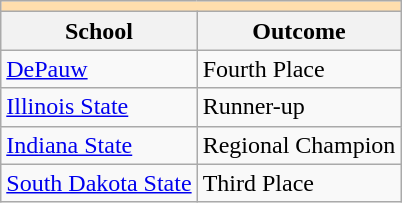<table class="wikitable">
<tr>
<th colspan="3" style="background:#ffdead;"></th>
</tr>
<tr>
<th>School</th>
<th>Outcome</th>
</tr>
<tr>
<td><a href='#'>DePauw</a></td>
<td>Fourth Place</td>
</tr>
<tr>
<td><a href='#'>Illinois State</a></td>
<td>Runner-up</td>
</tr>
<tr>
<td><a href='#'>Indiana State</a></td>
<td>Regional Champion</td>
</tr>
<tr>
<td><a href='#'>South Dakota State</a></td>
<td>Third Place</td>
</tr>
</table>
